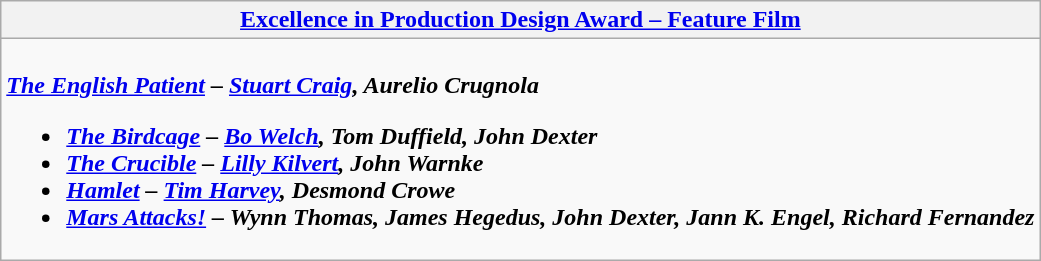<table class=wikitable style="width=100%">
<tr>
<th style="width=50%"><a href='#'>Excellence in Production Design Award – Feature Film</a></th>
</tr>
<tr>
<td valign="top"><br><strong><em><a href='#'>The English Patient</a><em> – <a href='#'>Stuart Craig</a>, Aurelio Crugnola<strong><ul><li></em><a href='#'>The Birdcage</a><em> – <a href='#'>Bo Welch</a>, Tom Duffield, John Dexter</li><li></em><a href='#'>The Crucible</a><em> – <a href='#'>Lilly Kilvert</a>, John Warnke</li><li></em><a href='#'>Hamlet</a><em> – <a href='#'>Tim Harvey</a>, Desmond Crowe</li><li></em><a href='#'>Mars Attacks!</a><em> – Wynn Thomas, James Hegedus, John Dexter, Jann K. Engel, Richard Fernandez</li></ul></td>
</tr>
</table>
